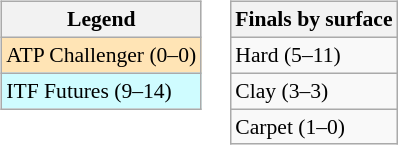<table>
<tr valign=top>
<td><br><table class=wikitable style=font-size:90%>
<tr>
<th>Legend</th>
</tr>
<tr bgcolor=moccasin>
<td>ATP Challenger (0–0)</td>
</tr>
<tr bgcolor=cffcff>
<td>ITF Futures (9–14)</td>
</tr>
</table>
</td>
<td><br><table class=wikitable style=font-size:90%>
<tr>
<th>Finals by surface</th>
</tr>
<tr>
<td>Hard (5–11)</td>
</tr>
<tr>
<td>Clay (3–3)</td>
</tr>
<tr>
<td>Carpet (1–0)</td>
</tr>
</table>
</td>
</tr>
</table>
